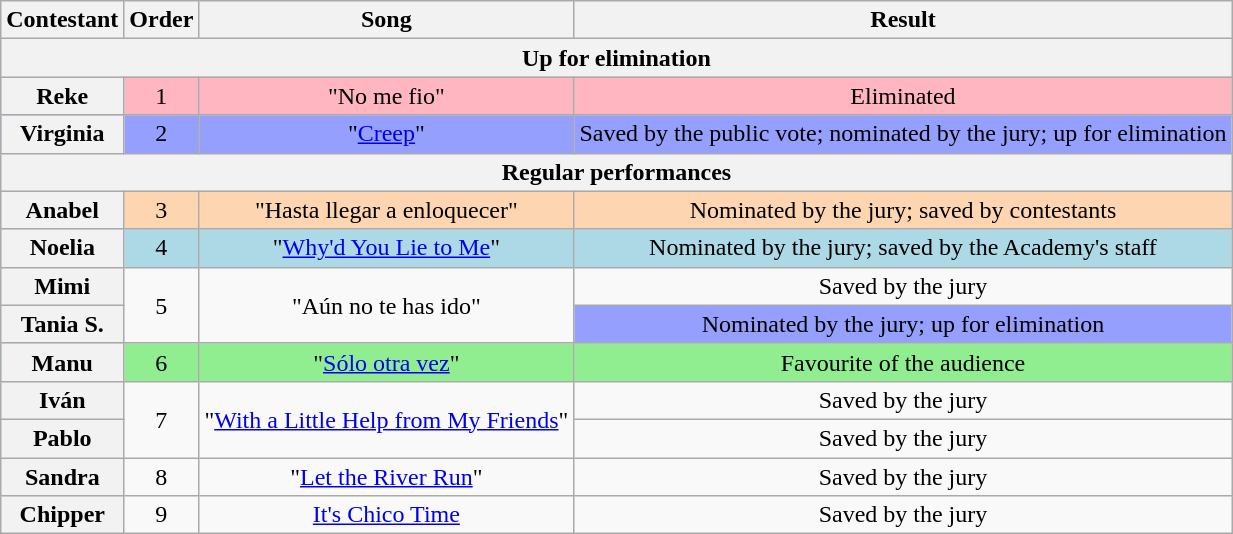<table class="wikitable plainrowheaders" style="text-align:center;">
<tr>
<th scope="col">Contestant</th>
<th scope="col">Order</th>
<th scope="col">Song</th>
<th scope="col">Result</th>
</tr>
<tr>
<th colspan="4">Up for elimination</th>
</tr>
<tr style="background:lightpink;">
<th scope="row">Reke</th>
<td>1</td>
<td>"No me fio"</td>
<td>Eliminated</td>
</tr>
<tr style="background:#959ffd;">
<th scope="row">Virginia</th>
<td>2</td>
<td>"<a href='#'>Creep</a>"</td>
<td>Saved by the public vote; nominated by the jury; up for elimination</td>
</tr>
<tr>
<th colspan="4">Regular performances</th>
</tr>
<tr style="background:#fdd5b1;">
<th scope="row">Anabel</th>
<td>3</td>
<td>"Hasta llegar a enloquecer"</td>
<td>Nominated by the jury; saved by contestants</td>
</tr>
<tr style="background:lightblue;">
<th scope="row">Noelia</th>
<td>4</td>
<td>"<a href='#'>Why'd You Lie to Me</a>"</td>
<td>Nominated by the jury; saved by the Academy's staff</td>
</tr>
<tr>
<th scope="row">Mimi</th>
<td rowspan="2">5</td>
<td rowspan="2">"Aún no te has ido"</td>
<td>Saved by the jury</td>
</tr>
<tr>
<th scope="row">Tania S.</th>
<td style="background:#959ffd;">Nominated by the jury; up for elimination</td>
</tr>
<tr style="background:lightgreen;">
<th scope="row">Manu</th>
<td>6</td>
<td>"<a href='#'>Sólo otra vez</a>"</td>
<td>Favourite of the audience</td>
</tr>
<tr>
<th scope="row">Iván</th>
<td rowspan="2">7</td>
<td rowspan="2">"<a href='#'>With a Little Help from My Friends</a>"</td>
<td>Saved by the jury</td>
</tr>
<tr>
<th scope="row">Pablo</th>
<td>Saved by the jury</td>
</tr>
<tr>
<th scope="row">Sandra</th>
<td>8</td>
<td>"<a href='#'>Let the River Run</a>"</td>
<td>Saved by the jury</td>
</tr>
<tr>
<th scope="row">Chipper</th>
<td>9</td>
<td><a href='#'>It's Chico Time</a></td>
<td>Saved by the jury</td>
</tr>
</table>
